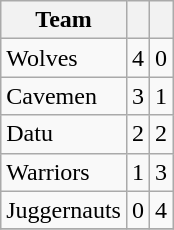<table class="wikitable" style="text-align: center">
<tr>
<th>Team</th>
<th></th>
<th></th>
</tr>
<tr>
<td align=left>Wolves</td>
<td>4</td>
<td>0</td>
</tr>
<tr>
<td align=left>Cavemen</td>
<td>3</td>
<td>1</td>
</tr>
<tr>
<td align=left>Datu</td>
<td>2</td>
<td>2</td>
</tr>
<tr>
<td align=left>Warriors</td>
<td>1</td>
<td>3</td>
</tr>
<tr>
<td align=left>Juggernauts</td>
<td>0</td>
<td>4</td>
</tr>
<tr>
</tr>
</table>
